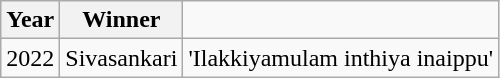<table class="wikitable">
<tr>
<th>Year</th>
<th>Winner</th>
</tr>
<tr>
<td>2022</td>
<td>Sivasankari</td>
<td>'Ilakkiyamulam inthiya inaippu'</td>
</tr>
</table>
